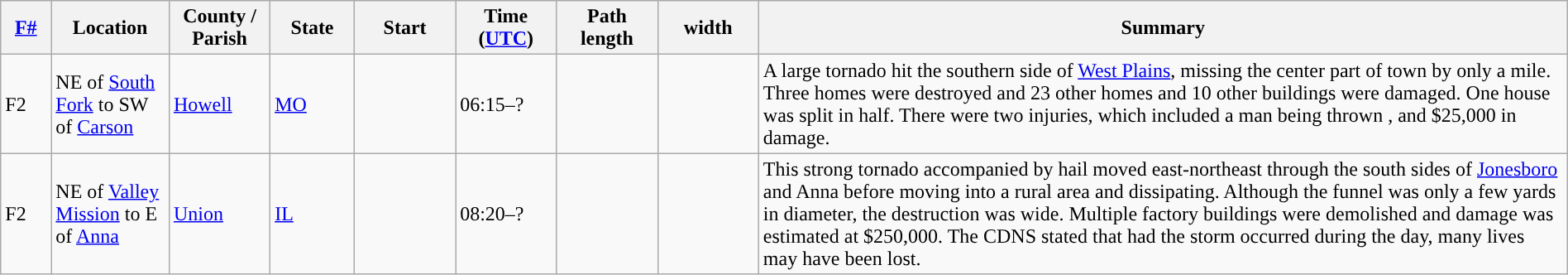<table class="wikitable sortable" style="width:100%;">
<tr>
<th scope="col"  style="width:3%; text-align:center;"><a href='#'>F#</a></th>
<th scope="col"  style="width:7%; text-align:center;" class="unsortable">Location</th>
<th scope="col"  style="width:6%; text-align:center;" class="unsortable">County / Parish</th>
<th scope="col"  style="width:5%; text-align:center;">State</th>
<th scope="col"  style="width:6%; text-align:center;">Start<br></th>
<th scope="col"  style="width:6%; text-align:center;">Time (<a href='#'>UTC</a>)</th>
<th scope="col"  style="width:6%; text-align:center;">Path length</th>
<th scope="col"  style="width:6%; text-align:center;"> width</th>
<th scope="col" class="unsortable" style="width:48%; text-align:center;">Summary</th>
</tr>
<tr>
<td>F2</td>
<td>NE of <a href='#'>South Fork</a> to SW of <a href='#'>Carson</a></td>
<td><a href='#'>Howell</a></td>
<td><a href='#'>MO</a></td>
<td></td>
<td>06:15–?</td>
<td></td>
<td></td>
<td>A large tornado hit the southern side of <a href='#'>West Plains</a>, missing the center part of town by only a mile. Three homes were destroyed and 23 other homes and 10 other buildings were damaged. One house was split in half. There were two injuries, which included a man being thrown , and $25,000 in damage.</td>
</tr>
<tr>
<td>F2</td>
<td>NE of <a href='#'>Valley Mission</a> to E of <a href='#'>Anna</a></td>
<td><a href='#'>Union</a></td>
<td><a href='#'>IL</a></td>
<td></td>
<td>08:20–?</td>
<td></td>
<td></td>
<td>This strong tornado accompanied by hail moved east-northeast through the south sides of <a href='#'>Jonesboro</a> and Anna before moving into a rural area and dissipating. Although the funnel was only a few yards in diameter, the destruction was  wide. Multiple factory buildings were demolished and damage was estimated at $250,000. The CDNS stated that had the storm occurred during the day, many lives may have been lost.</td>
</tr>
</table>
